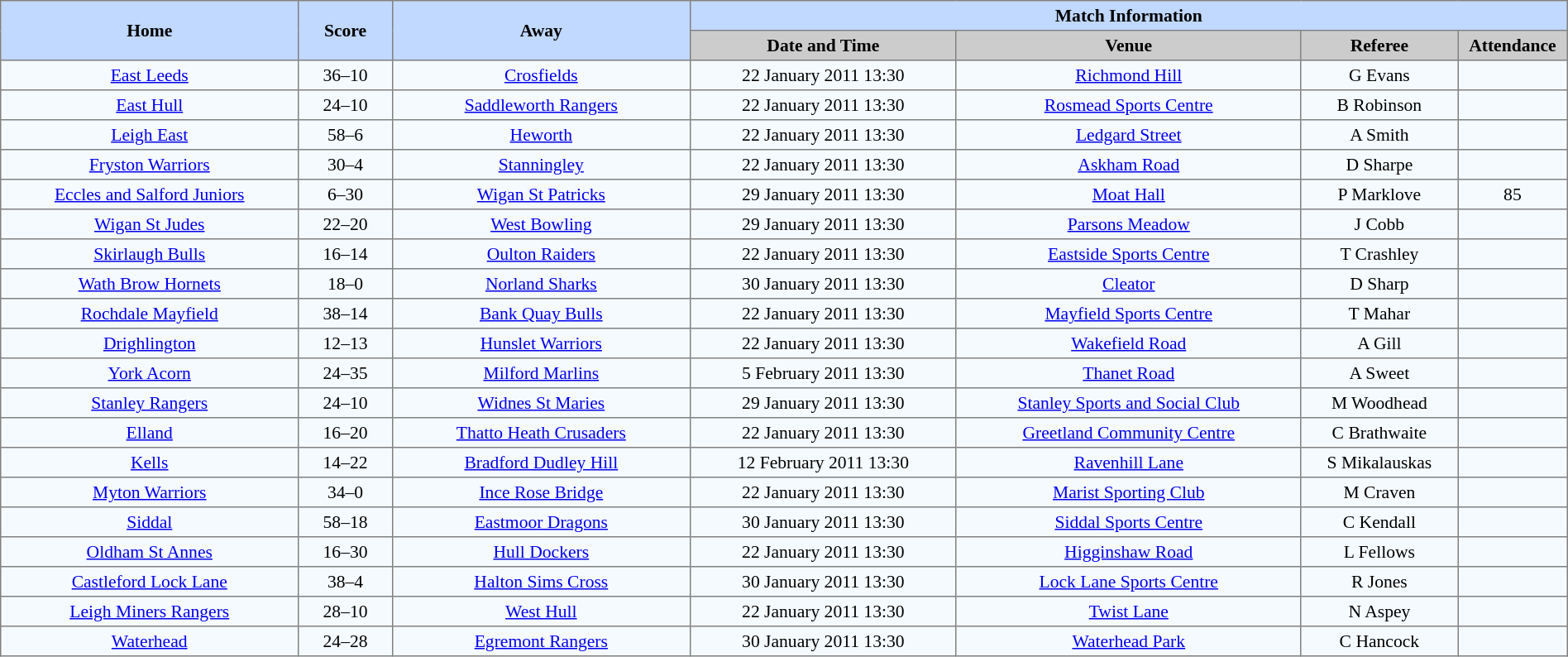<table border=1 style="border-collapse:collapse; font-size:90%; text-align:center;" cellpadding=3 cellspacing=0 width=100%>
<tr bgcolor=#C1D8FF>
<th rowspan=2 width=19%>Home</th>
<th rowspan=2 width=6%>Score</th>
<th rowspan=2 width=19%>Away</th>
<th colspan=6>Match Information</th>
</tr>
<tr bgcolor=#CCCCCC>
<th width=17%>Date and Time</th>
<th width=22%>Venue</th>
<th width=10%>Referee</th>
<th width=7%>Attendance</th>
</tr>
<tr bgcolor=#F5FAFF>
<td><a href='#'>East Leeds</a></td>
<td>36–10</td>
<td><a href='#'>Crosfields</a></td>
<td>22 January 2011 13:30</td>
<td><a href='#'>Richmond Hill</a></td>
<td>G Evans</td>
<td></td>
</tr>
<tr bgcolor=#F5FAFF>
<td><a href='#'>East Hull</a></td>
<td>24–10</td>
<td><a href='#'>Saddleworth Rangers</a></td>
<td>22 January 2011 13:30</td>
<td><a href='#'>Rosmead Sports Centre</a></td>
<td>B Robinson</td>
<td></td>
</tr>
<tr bgcolor=#F5FAFF>
<td><a href='#'>Leigh East</a></td>
<td>58–6</td>
<td><a href='#'>Heworth</a></td>
<td>22 January 2011 13:30</td>
<td><a href='#'>Ledgard Street</a></td>
<td>A Smith</td>
<td></td>
</tr>
<tr bgcolor=#F5FAFF>
<td><a href='#'>Fryston Warriors</a></td>
<td>30–4</td>
<td><a href='#'>Stanningley</a></td>
<td>22 January 2011 13:30</td>
<td><a href='#'>Askham Road</a></td>
<td>D Sharpe</td>
<td></td>
</tr>
<tr bgcolor=#F5FAFF>
<td><a href='#'>Eccles and Salford Juniors</a></td>
<td>6–30</td>
<td><a href='#'>Wigan St Patricks</a></td>
<td>29 January 2011 13:30</td>
<td><a href='#'>Moat Hall</a></td>
<td>P Marklove</td>
<td>85</td>
</tr>
<tr bgcolor=#F5FAFF>
<td><a href='#'>Wigan St Judes</a></td>
<td>22–20</td>
<td><a href='#'>West Bowling</a></td>
<td>29 January 2011 13:30</td>
<td><a href='#'>Parsons Meadow</a></td>
<td>J Cobb</td>
<td></td>
</tr>
<tr bgcolor=#F5FAFF>
<td><a href='#'>Skirlaugh Bulls</a></td>
<td>16–14</td>
<td><a href='#'>Oulton Raiders</a></td>
<td>22 January 2011 13:30</td>
<td><a href='#'>Eastside Sports Centre</a></td>
<td>T Crashley</td>
<td></td>
</tr>
<tr bgcolor=#F5FAFF>
<td><a href='#'>Wath Brow Hornets</a></td>
<td>18–0</td>
<td><a href='#'>Norland Sharks</a></td>
<td>30 January 2011 13:30</td>
<td><a href='#'>Cleator</a></td>
<td>D Sharp</td>
<td></td>
</tr>
<tr bgcolor=#F5FAFF>
<td><a href='#'>Rochdale Mayfield</a></td>
<td>38–14</td>
<td><a href='#'>Bank Quay Bulls</a></td>
<td>22 January 2011 13:30</td>
<td><a href='#'>Mayfield Sports Centre</a></td>
<td>T Mahar</td>
<td></td>
</tr>
<tr bgcolor=#F5FAFF>
<td><a href='#'>Drighlington</a></td>
<td>12–13</td>
<td><a href='#'>Hunslet Warriors</a></td>
<td>22 January 2011 13:30</td>
<td><a href='#'>Wakefield Road</a></td>
<td>A Gill</td>
<td></td>
</tr>
<tr bgcolor=#F5FAFF>
<td><a href='#'>York Acorn</a></td>
<td>24–35</td>
<td><a href='#'>Milford Marlins</a></td>
<td>5 February 2011 13:30</td>
<td><a href='#'>Thanet Road</a></td>
<td>A Sweet</td>
<td></td>
</tr>
<tr bgcolor=#F5FAFF>
<td><a href='#'>Stanley Rangers</a></td>
<td>24–10</td>
<td><a href='#'>Widnes St Maries</a></td>
<td>29 January 2011 13:30</td>
<td><a href='#'>Stanley Sports and Social Club</a></td>
<td>M Woodhead</td>
<td></td>
</tr>
<tr bgcolor=#F5FAFF>
<td><a href='#'>Elland</a></td>
<td>16–20</td>
<td><a href='#'>Thatto Heath Crusaders</a></td>
<td>22 January 2011 13:30</td>
<td><a href='#'>Greetland Community Centre</a></td>
<td>C Brathwaite</td>
<td></td>
</tr>
<tr bgcolor=#F5FAFF>
<td><a href='#'>Kells</a></td>
<td>14–22</td>
<td><a href='#'>Bradford Dudley Hill</a></td>
<td>12 February 2011 13:30</td>
<td><a href='#'>Ravenhill Lane</a></td>
<td>S Mikalauskas</td>
<td></td>
</tr>
<tr bgcolor=#F5FAFF>
<td><a href='#'>Myton Warriors</a></td>
<td>34–0</td>
<td><a href='#'>Ince Rose Bridge</a></td>
<td>22 January 2011 13:30</td>
<td><a href='#'>Marist Sporting Club</a></td>
<td>M Craven</td>
<td></td>
</tr>
<tr bgcolor=#F5FAFF>
<td><a href='#'>Siddal</a></td>
<td>58–18</td>
<td><a href='#'>Eastmoor Dragons</a></td>
<td>30 January 2011 13:30</td>
<td><a href='#'>Siddal Sports Centre</a></td>
<td>C Kendall</td>
<td></td>
</tr>
<tr bgcolor=#F5FAFF>
<td><a href='#'>Oldham St Annes</a></td>
<td>16–30</td>
<td><a href='#'>Hull Dockers</a></td>
<td>22 January 2011 13:30</td>
<td><a href='#'>Higginshaw Road</a></td>
<td>L Fellows</td>
<td></td>
</tr>
<tr bgcolor=#F5FAFF>
<td><a href='#'>Castleford Lock Lane</a></td>
<td>38–4</td>
<td><a href='#'>Halton Sims Cross</a></td>
<td>30 January 2011 13:30</td>
<td><a href='#'>Lock Lane Sports Centre</a></td>
<td>R Jones</td>
<td></td>
</tr>
<tr bgcolor=#F5FAFF>
<td><a href='#'>Leigh Miners Rangers</a></td>
<td>28–10</td>
<td><a href='#'>West Hull</a></td>
<td>22 January 2011 13:30</td>
<td><a href='#'>Twist Lane</a></td>
<td>N Aspey</td>
<td></td>
</tr>
<tr bgcolor=#F5FAFF>
<td><a href='#'>Waterhead</a></td>
<td>24–28</td>
<td><a href='#'>Egremont Rangers</a></td>
<td>30 January 2011 13:30</td>
<td><a href='#'>Waterhead Park</a></td>
<td>C Hancock</td>
<td></td>
</tr>
</table>
